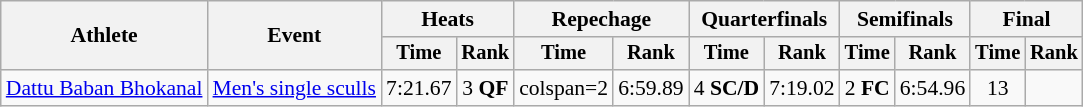<table class="wikitable" style="font-size:90%">
<tr>
<th rowspan=2>Athlete</th>
<th rowspan=2>Event</th>
<th colspan="2">Heats</th>
<th colspan="2">Repechage</th>
<th colspan=2>Quarterfinals</th>
<th colspan="2">Semifinals</th>
<th colspan="2">Final</th>
</tr>
<tr style="font-size:95%">
<th>Time</th>
<th>Rank</th>
<th>Time</th>
<th>Rank</th>
<th>Time</th>
<th>Rank</th>
<th>Time</th>
<th>Rank</th>
<th>Time</th>
<th>Rank</th>
</tr>
<tr align=center>
<td align=left><a href='#'>Dattu Baban Bhokanal</a></td>
<td align=left><a href='#'>Men's single sculls</a></td>
<td>7:21.67</td>
<td>3 <strong>QF</strong></td>
<td>colspan=2 </td>
<td>6:59.89</td>
<td>4 <strong>SC/D</strong></td>
<td>7:19.02</td>
<td>2 <strong>FC</strong></td>
<td>6:54.96</td>
<td>13</td>
</tr>
</table>
